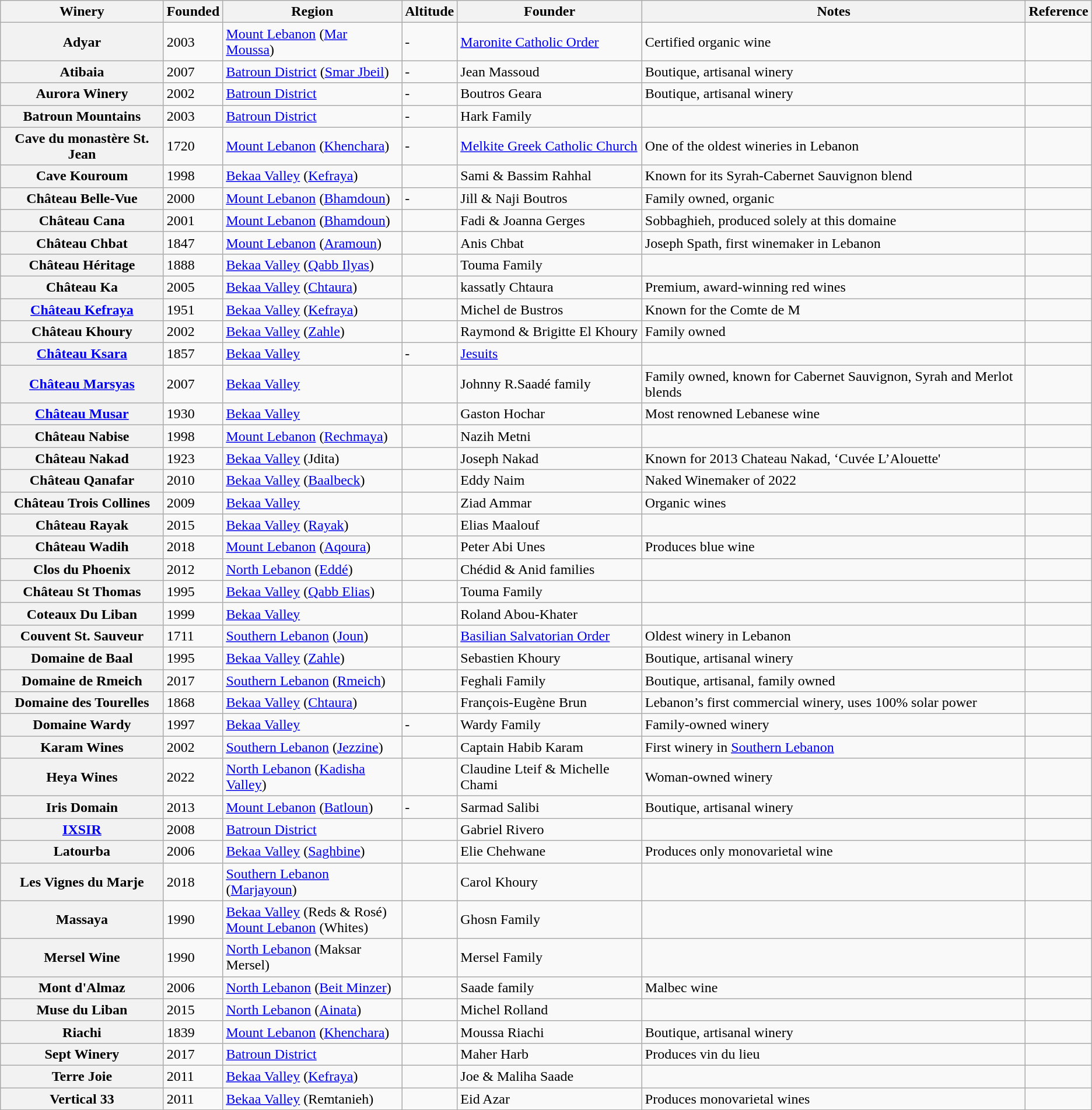<table class="wikitable sortable">
<tr>
<th>Winery</th>
<th>Founded</th>
<th>Region</th>
<th>Altitude</th>
<th>Founder</th>
<th>Notes</th>
<th>Reference</th>
</tr>
<tr>
<th>Adyar</th>
<td>2003</td>
<td><a href='#'>Mount Lebanon</a> (<a href='#'>Mar Moussa</a>)</td>
<td> - </td>
<td><a href='#'>Maronite Catholic Order</a></td>
<td>Certified organic wine</td>
<td></td>
</tr>
<tr>
<th>Atibaia</th>
<td>2007</td>
<td><a href='#'>Batroun District</a> (<a href='#'>Smar Jbeil</a>)</td>
<td> - </td>
<td>Jean Massoud</td>
<td>Boutique, artisanal winery</td>
<td></td>
</tr>
<tr>
<th>Aurora Winery</th>
<td>2002</td>
<td><a href='#'>Batroun District</a></td>
<td> - </td>
<td>Boutros Geara</td>
<td>Boutique, artisanal winery</td>
<td></td>
</tr>
<tr>
<th>Batroun Mountains</th>
<td>2003</td>
<td><a href='#'>Batroun District</a></td>
<td> - </td>
<td>Hark Family</td>
<td></td>
<td></td>
</tr>
<tr>
<th>Cave du monastère St. Jean</th>
<td>1720</td>
<td><a href='#'>Mount Lebanon</a> (<a href='#'>Khenchara</a>)</td>
<td> - </td>
<td><a href='#'>Melkite Greek Catholic Church</a></td>
<td>One of the oldest wineries in Lebanon</td>
<td></td>
</tr>
<tr>
<th>Cave Kouroum</th>
<td>1998</td>
<td><a href='#'>Bekaa Valley</a> (<a href='#'>Kefraya</a>)</td>
<td></td>
<td>Sami & Bassim Rahhal</td>
<td>Known for its Syrah-Cabernet Sauvignon blend</td>
<td></td>
</tr>
<tr>
<th>Château Belle-Vue</th>
<td>2000</td>
<td><a href='#'>Mount Lebanon</a> (<a href='#'>Bhamdoun</a>)</td>
<td> - </td>
<td>Jill & Naji Boutros</td>
<td>Family owned, organic</td>
<td></td>
</tr>
<tr>
<th>Château Cana</th>
<td>2001</td>
<td><a href='#'>Mount Lebanon</a> (<a href='#'>Bhamdoun</a>)</td>
<td></td>
<td>Fadi & Joanna Gerges</td>
<td>Sobbaghieh, produced solely at this domaine</td>
<td></td>
</tr>
<tr>
<th>Château Chbat</th>
<td>1847</td>
<td><a href='#'>Mount Lebanon</a> (<a href='#'>Aramoun</a>)</td>
<td></td>
<td>Anis Chbat</td>
<td>Joseph Spath, first winemaker in Lebanon</td>
<td></td>
</tr>
<tr>
<th>Château Héritage</th>
<td>1888</td>
<td><a href='#'>Bekaa Valley</a> (<a href='#'>Qabb Ilyas</a>)</td>
<td></td>
<td>Touma Family</td>
<td></td>
<td></td>
</tr>
<tr>
<th>Château Ka</th>
<td>2005</td>
<td><a href='#'>Bekaa Valley</a> (<a href='#'>Chtaura</a>)</td>
<td></td>
<td>kassatly Chtaura</td>
<td>Premium, award-winning red wines</td>
<td></td>
</tr>
<tr>
<th><a href='#'>Château Kefraya</a></th>
<td>1951</td>
<td><a href='#'>Bekaa Valley</a> (<a href='#'>Kefraya</a>)</td>
<td></td>
<td>Michel de Bustros</td>
<td>Known for the Comte de M</td>
<td></td>
</tr>
<tr>
<th>Château Khoury</th>
<td>2002</td>
<td><a href='#'>Bekaa Valley</a> (<a href='#'>Zahle</a>)</td>
<td></td>
<td>Raymond & Brigitte El Khoury</td>
<td>Family owned</td>
<td></td>
</tr>
<tr>
<th><a href='#'>Château Ksara</a></th>
<td>1857</td>
<td><a href='#'>Bekaa Valley</a></td>
<td> - </td>
<td><a href='#'>Jesuits</a></td>
<td></td>
<td></td>
</tr>
<tr>
<th><a href='#'>Château Marsyas</a></th>
<td>2007</td>
<td><a href='#'>Bekaa Valley</a></td>
<td></td>
<td>Johnny R.Saadé family</td>
<td>Family owned, known for Cabernet Sauvignon, Syrah and Merlot blends</td>
<td></td>
</tr>
<tr>
<th><a href='#'>Château Musar</a></th>
<td>1930</td>
<td><a href='#'>Bekaa Valley</a></td>
<td></td>
<td>Gaston Hochar</td>
<td>Most renowned Lebanese wine</td>
<td></td>
</tr>
<tr>
<th>Château Nabise</th>
<td>1998</td>
<td><a href='#'>Mount Lebanon</a> (<a href='#'>Rechmaya</a>)</td>
<td></td>
<td>Nazih Metni</td>
<td></td>
<td></td>
</tr>
<tr>
<th>Château Nakad</th>
<td>1923</td>
<td><a href='#'>Bekaa Valley</a> (Jdita)</td>
<td></td>
<td>Joseph Nakad</td>
<td>Known for 2013 Chateau Nakad, ‘Cuvée L’Alouette'</td>
<td></td>
</tr>
<tr>
<th>Château Qanafar</th>
<td>2010</td>
<td><a href='#'>Bekaa Valley</a> (<a href='#'>Baalbeck</a>)</td>
<td></td>
<td>Eddy Naim</td>
<td>Naked Winemaker of 2022</td>
<td></td>
</tr>
<tr>
<th>Château Trois Collines</th>
<td>2009</td>
<td><a href='#'>Bekaa Valley</a></td>
<td></td>
<td>Ziad Ammar</td>
<td>Organic wines</td>
<td></td>
</tr>
<tr>
<th>Château Rayak</th>
<td>2015</td>
<td><a href='#'>Bekaa Valley</a> (<a href='#'>Rayak</a>)</td>
<td></td>
<td>Elias Maalouf</td>
<td></td>
<td></td>
</tr>
<tr>
<th>Château Wadih</th>
<td>2018</td>
<td><a href='#'>Mount Lebanon</a> (<a href='#'>Aqoura</a>)</td>
<td></td>
<td>Peter Abi Unes</td>
<td>Produces blue wine</td>
<td></td>
</tr>
<tr>
<th>Clos du Phoenix</th>
<td>2012</td>
<td><a href='#'>North Lebanon</a> (<a href='#'>Eddé</a>)</td>
<td></td>
<td>Chédid & Anid families</td>
<td></td>
<td></td>
</tr>
<tr>
<th>Château St Thomas</th>
<td>1995</td>
<td><a href='#'>Bekaa Valley</a> (<a href='#'>Qabb Elias</a>)</td>
<td></td>
<td>Touma Family</td>
<td></td>
<td></td>
</tr>
<tr>
<th>Coteaux Du Liban</th>
<td>1999</td>
<td><a href='#'>Bekaa Valley</a></td>
<td></td>
<td>Roland Abou-Khater</td>
<td></td>
<td></td>
</tr>
<tr>
<th>Couvent St. Sauveur</th>
<td>1711</td>
<td><a href='#'>Southern Lebanon</a> (<a href='#'>Joun</a>)</td>
<td></td>
<td><a href='#'>Basilian Salvatorian Order</a></td>
<td>Oldest winery in Lebanon</td>
<td></td>
</tr>
<tr>
<th>Domaine de Baal</th>
<td>1995</td>
<td><a href='#'>Bekaa Valley</a> (<a href='#'>Zahle</a>)</td>
<td></td>
<td>Sebastien Khoury</td>
<td>Boutique, artisanal winery</td>
<td></td>
</tr>
<tr>
<th>Domaine de Rmeich</th>
<td>2017</td>
<td><a href='#'>Southern Lebanon</a> (<a href='#'>Rmeich</a>)</td>
<td></td>
<td>Feghali Family</td>
<td>Boutique, artisanal, family owned</td>
<td></td>
</tr>
<tr>
<th>Domaine des Tourelles</th>
<td>1868</td>
<td><a href='#'>Bekaa Valley</a> (<a href='#'>Chtaura</a>)</td>
<td></td>
<td>François-Eugène Brun</td>
<td>Lebanon’s first commercial winery, uses 100% solar power</td>
<td></td>
</tr>
<tr>
<th>Domaine Wardy</th>
<td>1997</td>
<td><a href='#'>Bekaa Valley</a></td>
<td> - </td>
<td>Wardy Family</td>
<td>Family-owned winery</td>
<td></td>
</tr>
<tr>
<th>Karam Wines</th>
<td>2002</td>
<td><a href='#'>Southern Lebanon</a> (<a href='#'>Jezzine</a>)</td>
<td></td>
<td>Captain Habib Karam</td>
<td>First winery in <a href='#'>Southern Lebanon</a></td>
<td></td>
</tr>
<tr>
<th>Heya Wines</th>
<td>2022</td>
<td><a href='#'>North Lebanon</a> (<a href='#'>Kadisha Valley</a>)</td>
<td></td>
<td>Claudine Lteif & Michelle Chami</td>
<td>Woman-owned winery</td>
<td></td>
</tr>
<tr>
<th>Iris Domain</th>
<td>2013</td>
<td><a href='#'>Mount Lebanon</a> (<a href='#'>Batloun</a>)</td>
<td> - </td>
<td>Sarmad Salibi</td>
<td>Boutique, artisanal winery</td>
<td></td>
</tr>
<tr>
<th><a href='#'>IXSIR</a></th>
<td>2008</td>
<td><a href='#'>Batroun District</a></td>
<td></td>
<td>Gabriel Rivero</td>
<td></td>
<td></td>
</tr>
<tr>
<th>Latourba</th>
<td>2006</td>
<td><a href='#'>Bekaa Valley</a> (<a href='#'>Saghbine</a>)</td>
<td></td>
<td>Elie Chehwane</td>
<td>Produces only monovarietal wine</td>
<td></td>
</tr>
<tr>
<th>Les Vignes du Marje</th>
<td>2018</td>
<td><a href='#'>Southern Lebanon</a> (<a href='#'>Marjayoun</a>)</td>
<td></td>
<td>Carol Khoury</td>
<td></td>
<td></td>
</tr>
<tr>
<th>Massaya</th>
<td>1990</td>
<td><a href='#'>Bekaa Valley</a> (Reds & Rosé) <br> <a href='#'>Mount Lebanon</a> (Whites)</td>
<td></td>
<td>Ghosn Family</td>
<td></td>
<td></td>
</tr>
<tr>
<th>Mersel Wine</th>
<td>1990</td>
<td><a href='#'>North Lebanon</a> (Maksar Mersel)</td>
<td></td>
<td>Mersel Family</td>
<td></td>
<td></td>
</tr>
<tr>
<th>Mont d'Almaz</th>
<td>2006</td>
<td><a href='#'>North Lebanon</a> (<a href='#'>Beit Minzer</a>)</td>
<td></td>
<td>Saade family</td>
<td>Malbec wine</td>
<td></td>
</tr>
<tr>
<th>Muse du Liban</th>
<td>2015</td>
<td><a href='#'>North Lebanon</a> (<a href='#'>Ainata</a>)</td>
<td></td>
<td>Michel Rolland</td>
<td></td>
<td></td>
</tr>
<tr>
<th>Riachi</th>
<td>1839</td>
<td><a href='#'>Mount Lebanon</a> (<a href='#'>Khenchara</a>)</td>
<td></td>
<td>Moussa Riachi</td>
<td>Boutique, artisanal winery</td>
<td></td>
</tr>
<tr>
<th>Sept Winery</th>
<td>2017</td>
<td><a href='#'>Batroun District</a></td>
<td></td>
<td>Maher Harb</td>
<td>Produces vin du lieu</td>
<td></td>
</tr>
<tr>
<th>Terre Joie</th>
<td>2011</td>
<td><a href='#'>Bekaa Valley</a> (<a href='#'>Kefraya</a>)</td>
<td></td>
<td>Joe & Maliha Saade</td>
<td></td>
<td></td>
</tr>
<tr>
<th>Vertical 33</th>
<td>2011</td>
<td><a href='#'>Bekaa Valley</a> (Remtanieh)</td>
<td></td>
<td>Eid Azar</td>
<td>Produces monovarietal wines</td>
<td></td>
</tr>
<tr>
</tr>
</table>
